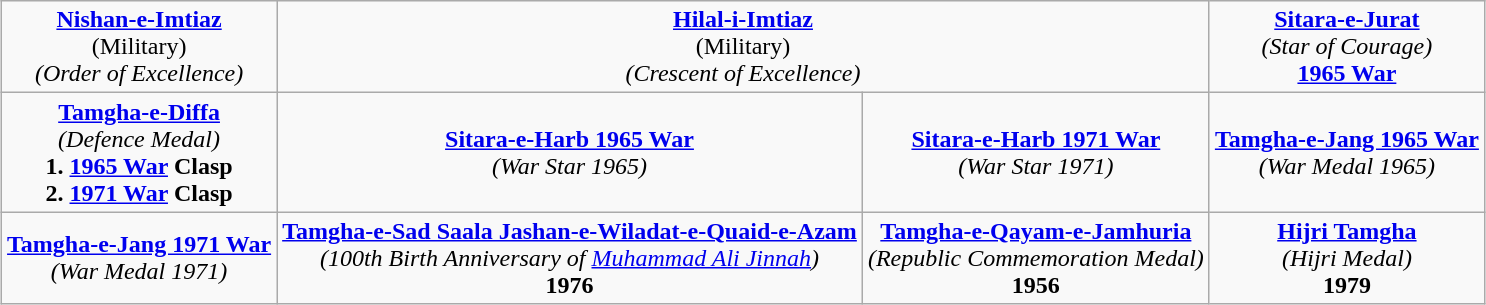<table class="wikitable" style="margin:1em auto; text-align:center;">
<tr>
<td><strong><a href='#'>Nishan-e-Imtiaz</a></strong><br>(Military)<br><em>(Order of Excellence)</em></td>
<td colspan="2"><strong><a href='#'>Hilal-i-Imtiaz</a></strong><br>(Military)<br><em>(Crescent of Excellence)</em></td>
<td><strong><a href='#'>Sitara-e-Jurat</a></strong><br><em>(Star of Courage)</em><br><strong><a href='#'>1965 War</a></strong></td>
</tr>
<tr>
<td><strong><a href='#'>Tamgha-e-Diffa</a></strong><br><em>(Defence Medal)</em><br><strong>1. <a href='#'>1965 War</a> Clasp</strong><br><strong>2. <a href='#'>1971 War</a> Clasp</strong></td>
<td><strong><a href='#'>Sitara-e-Harb 1965 War</a></strong><br><em>(War Star 1965)</em></td>
<td><strong><a href='#'>Sitara-e-Harb 1971 War</a></strong><br><em>(War Star 1971)</em></td>
<td><strong><a href='#'>Tamgha-e-Jang 1965 War</a></strong><br><em>(War Medal 1965)</em></td>
</tr>
<tr>
<td><strong><a href='#'>Tamgha-e-Jang 1971 War</a></strong><br><em>(War Medal 1971)</em></td>
<td><strong><a href='#'>Tamgha-e-Sad Saala Jashan-e-Wiladat-e-Quaid-e-Azam</a></strong><br><em>(100th Birth Anniversary of <a href='#'>Muhammad Ali Jinnah</a>)</em><br><strong>1976</strong></td>
<td><strong><a href='#'>Tamgha-e-Qayam-e-Jamhuria</a></strong><br><em>(Republic Commemoration Medal)</em><br><strong>1956</strong></td>
<td><strong><a href='#'>Hijri Tamgha</a></strong><br><em>(Hijri Medal)</em><br><strong>1979</strong></td>
</tr>
</table>
